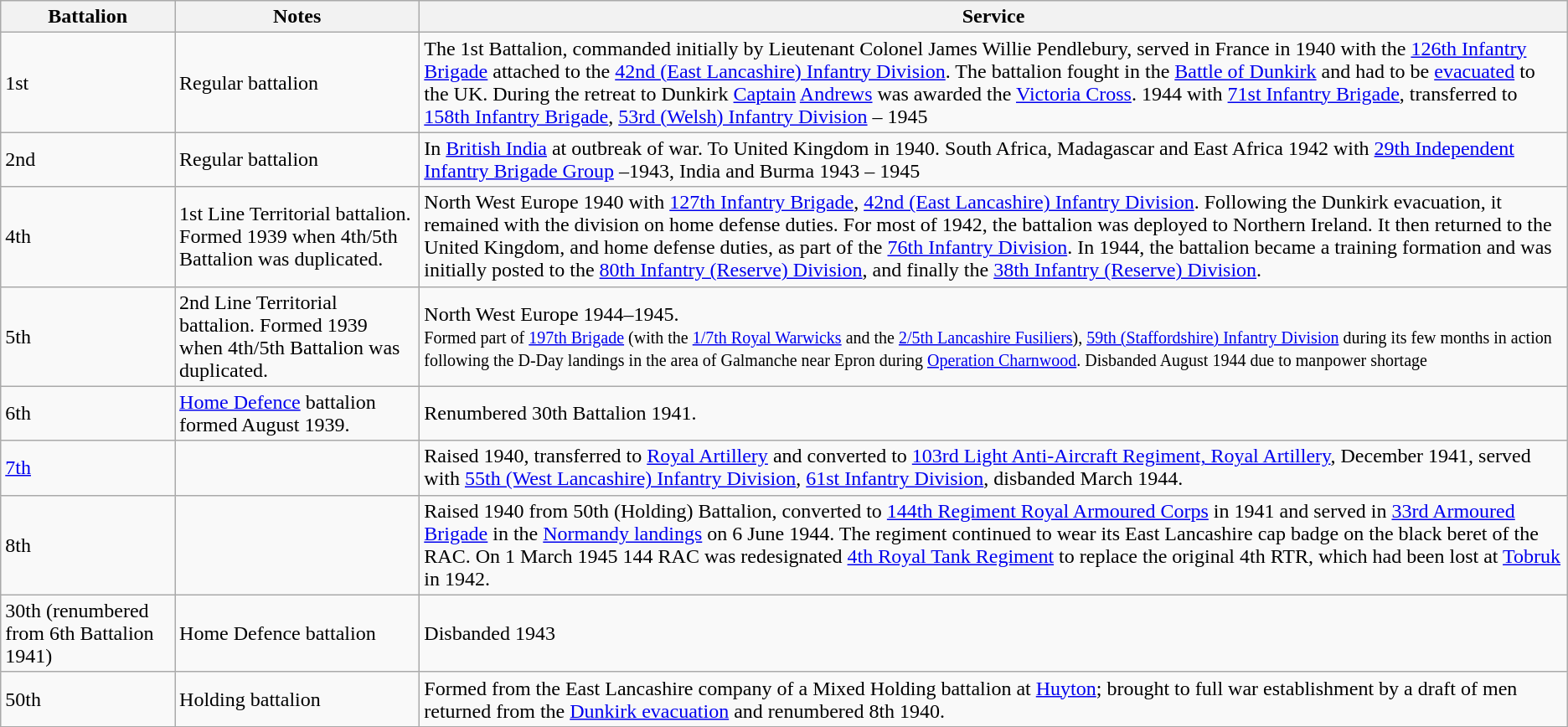<table class="wikitable">
<tr>
<th>Battalion</th>
<th>Notes</th>
<th>Service</th>
</tr>
<tr>
<td>1st</td>
<td>Regular battalion</td>
<td>The 1st Battalion, commanded initially by Lieutenant Colonel James Willie Pendlebury, served in France in 1940 with the <a href='#'>126th Infantry Brigade</a> attached to the <a href='#'>42nd (East Lancashire) Infantry Division</a>. The battalion fought in the <a href='#'>Battle of Dunkirk</a> and had to be <a href='#'>evacuated</a> to the UK. During the retreat to Dunkirk <a href='#'>Captain</a> <a href='#'>Andrews</a> was awarded the <a href='#'>Victoria Cross</a>. 1944 with <a href='#'>71st Infantry Brigade</a>, transferred to <a href='#'>158th Infantry Brigade</a>, <a href='#'>53rd (Welsh) Infantry Division</a> – 1945</td>
</tr>
<tr>
<td>2nd</td>
<td>Regular battalion</td>
<td>In <a href='#'>British India</a> at outbreak of war. To United Kingdom in 1940. South Africa, Madagascar and East Africa 1942 with <a href='#'>29th Independent Infantry Brigade Group</a> –1943, India and Burma 1943 – 1945</td>
</tr>
<tr>
<td>4th</td>
<td>1st Line Territorial battalion. Formed 1939 when 4th/5th Battalion was duplicated.</td>
<td>North West Europe 1940 with <a href='#'>127th Infantry Brigade</a>, <a href='#'>42nd (East Lancashire) Infantry Division</a>. Following the Dunkirk evacuation, it remained with the division on home defense duties. For most of 1942, the battalion was deployed to Northern Ireland. It then returned to the United Kingdom, and home defense duties, as part of the <a href='#'>76th Infantry Division</a>. In 1944, the battalion became a training formation and was initially posted to the <a href='#'>80th Infantry (Reserve) Division</a>, and finally the <a href='#'>38th Infantry (Reserve) Division</a>.</td>
</tr>
<tr>
<td>5th</td>
<td>2nd Line Territorial battalion. Formed 1939 when 4th/5th Battalion was duplicated.</td>
<td>North West Europe 1944–1945. <br><small>Formed part of <a href='#'>197th Brigade</a> (with the <a href='#'>1/7th Royal Warwicks</a> and the <a href='#'>2/5th Lancashire Fusiliers</a>), <a href='#'>59th (Staffordshire) Infantry Division</a> during its few months in action following the D-Day landings in the area of Galmanche near Epron during <a href='#'>Operation Charnwood</a>. Disbanded August 1944 due to manpower shortage</small></td>
</tr>
<tr>
<td>6th</td>
<td><a href='#'>Home Defence</a> battalion formed August 1939.</td>
<td>Renumbered 30th Battalion 1941.</td>
</tr>
<tr>
<td><a href='#'>7th</a></td>
<td></td>
<td>Raised 1940, transferred to <a href='#'>Royal Artillery</a> and converted to <a href='#'>103rd Light Anti-Aircraft Regiment, Royal Artillery</a>, December 1941, served with <a href='#'>55th (West Lancashire) Infantry Division</a>, <a href='#'>61st Infantry Division</a>, disbanded March 1944.</td>
</tr>
<tr>
<td>8th</td>
<td></td>
<td>Raised 1940 from 50th (Holding) Battalion, converted to <a href='#'>144th Regiment Royal Armoured Corps</a> in 1941 and served in <a href='#'>33rd Armoured Brigade</a> in the <a href='#'>Normandy landings</a> on 6 June 1944. The regiment continued to wear its East Lancashire cap badge on the black beret of the RAC. On 1 March 1945 144 RAC was redesignated <a href='#'>4th Royal Tank Regiment</a> to replace the original 4th RTR, which had been lost at <a href='#'>Tobruk</a> in 1942.</td>
</tr>
<tr>
<td>30th (renumbered from 6th Battalion 1941)</td>
<td>Home Defence battalion</td>
<td>Disbanded 1943</td>
</tr>
<tr>
<td>50th</td>
<td>Holding battalion</td>
<td>Formed from the East Lancashire company of a Mixed Holding battalion at <a href='#'>Huyton</a>; brought to full war establishment by a draft of men returned from the <a href='#'>Dunkirk evacuation</a> and renumbered 8th 1940.</td>
</tr>
</table>
